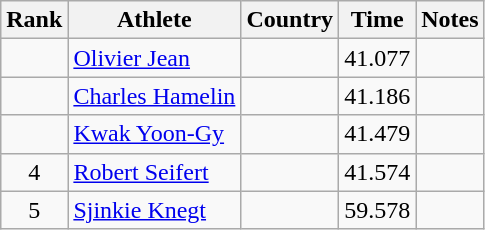<table class="wikitable sortable" style="text-align:center">
<tr>
<th>Rank</th>
<th>Athlete</th>
<th>Country</th>
<th>Time</th>
<th>Notes</th>
</tr>
<tr>
<td></td>
<td align=left><a href='#'>Olivier Jean</a></td>
<td align=left></td>
<td>41.077</td>
<td></td>
</tr>
<tr>
<td></td>
<td align=left><a href='#'>Charles Hamelin</a></td>
<td align=left></td>
<td>41.186</td>
<td></td>
</tr>
<tr>
<td></td>
<td align=left><a href='#'>Kwak Yoon-Gy</a></td>
<td align=left></td>
<td>41.479</td>
<td></td>
</tr>
<tr>
<td>4</td>
<td align=left><a href='#'>Robert Seifert</a></td>
<td align=left></td>
<td>41.574</td>
<td></td>
</tr>
<tr>
<td>5</td>
<td align=left><a href='#'>Sjinkie Knegt</a></td>
<td align=left></td>
<td>59.578</td>
<td></td>
</tr>
</table>
